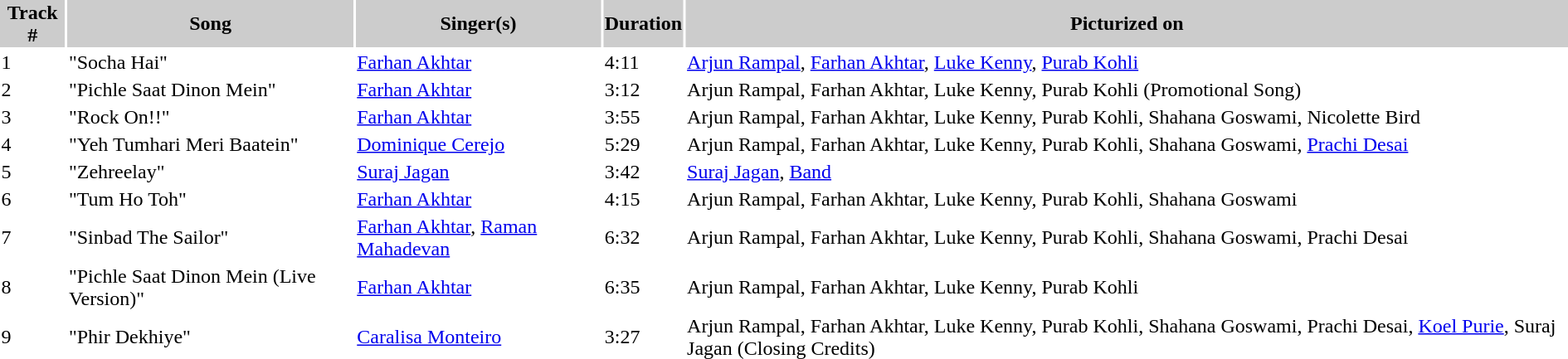<table class="tracklist">
<tr style="background:#ccc; text-align:center;">
<th>Track #</th>
<th>Song</th>
<th>Singer(s)</th>
<th>Duration</th>
<th>Picturized on</th>
</tr>
<tr>
<td>1</td>
<td>"Socha Hai"</td>
<td><a href='#'>Farhan Akhtar</a></td>
<td>4:11</td>
<td><a href='#'>Arjun Rampal</a>, <a href='#'>Farhan Akhtar</a>, <a href='#'>Luke Kenny</a>, <a href='#'>Purab Kohli</a></td>
</tr>
<tr>
<td>2</td>
<td>"Pichle Saat Dinon Mein"</td>
<td><a href='#'>Farhan Akhtar</a></td>
<td>3:12</td>
<td>Arjun Rampal, Farhan Akhtar, Luke Kenny, Purab Kohli (Promotional Song)</td>
</tr>
<tr>
<td>3</td>
<td>"Rock On!!"</td>
<td><a href='#'>Farhan Akhtar</a></td>
<td>3:55</td>
<td>Arjun Rampal, Farhan Akhtar, Luke Kenny, Purab Kohli, Shahana Goswami, Nicolette Bird</td>
</tr>
<tr>
<td>4</td>
<td>"Yeh Tumhari Meri Baatein"</td>
<td><a href='#'>Dominique Cerejo</a></td>
<td>5:29</td>
<td>Arjun Rampal, Farhan Akhtar, Luke Kenny, Purab Kohli, Shahana Goswami, <a href='#'>Prachi Desai</a></td>
</tr>
<tr>
<td>5</td>
<td>"Zehreelay"</td>
<td><a href='#'>Suraj Jagan</a></td>
<td>3:42</td>
<td><a href='#'>Suraj Jagan</a>, <a href='#'>Band</a></td>
</tr>
<tr>
<td>6</td>
<td>"Tum Ho Toh"</td>
<td><a href='#'>Farhan Akhtar</a></td>
<td>4:15</td>
<td>Arjun Rampal, Farhan Akhtar, Luke Kenny, Purab Kohli, Shahana Goswami</td>
</tr>
<tr>
<td>7</td>
<td>"Sinbad The Sailor"</td>
<td><a href='#'>Farhan Akhtar</a>, <a href='#'>Raman Mahadevan</a></td>
<td>6:32</td>
<td>Arjun Rampal, Farhan Akhtar, Luke Kenny, Purab Kohli, Shahana Goswami, Prachi Desai</td>
</tr>
<tr>
<td>8</td>
<td>"Pichle Saat Dinon Mein (Live Version)"</td>
<td><a href='#'>Farhan Akhtar</a></td>
<td>6:35</td>
<td>Arjun Rampal, Farhan Akhtar, Luke Kenny, Purab Kohli</td>
</tr>
<tr>
<td>9</td>
<td>"Phir Dekhiye"</td>
<td><a href='#'>Caralisa Monteiro</a></td>
<td>3:27</td>
<td>Arjun Rampal, Farhan Akhtar, Luke Kenny, Purab Kohli, Shahana Goswami, Prachi Desai, <a href='#'>Koel Purie</a>, Suraj Jagan (Closing Credits)</td>
</tr>
<tr>
</tr>
</table>
